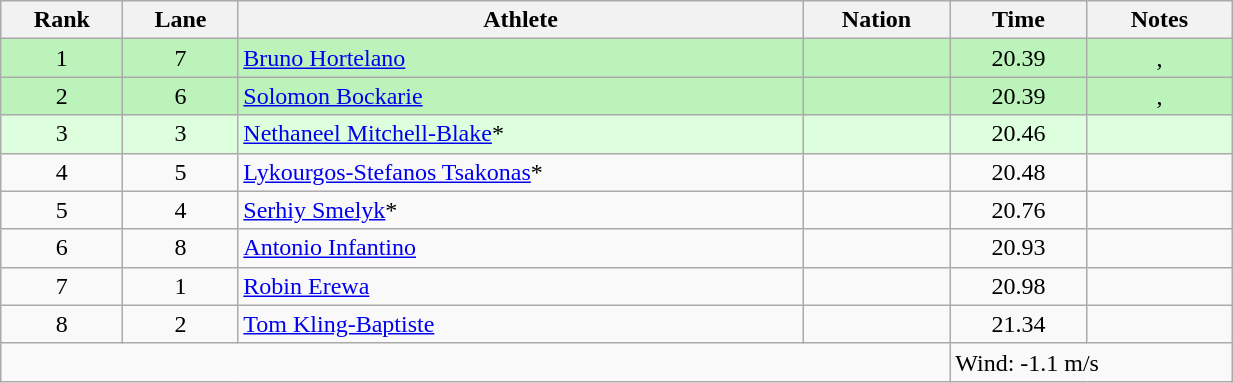<table class="wikitable sortable" style="text-align:center;width: 65%;">
<tr>
<th scope="col">Rank</th>
<th scope="col">Lane</th>
<th scope="col">Athlete</th>
<th scope="col">Nation</th>
<th scope="col">Time</th>
<th scope="col">Notes</th>
</tr>
<tr bgcolor=bbf3bb>
<td>1</td>
<td>7</td>
<td align=left><a href='#'>Bruno Hortelano</a></td>
<td align=left></td>
<td>20.39</td>
<td>, </td>
</tr>
<tr bgcolor=bbf3bb>
<td>2</td>
<td>6</td>
<td align=left><a href='#'>Solomon Bockarie</a></td>
<td align=left></td>
<td>20.39</td>
<td>, </td>
</tr>
<tr bgcolor=ddffdd>
<td>3</td>
<td>3</td>
<td align=left><a href='#'>Nethaneel Mitchell-Blake</a>*</td>
<td align=left></td>
<td>20.46</td>
<td></td>
</tr>
<tr>
<td>4</td>
<td>5</td>
<td align=left><a href='#'>Lykourgos-Stefanos Tsakonas</a>*</td>
<td align=left></td>
<td>20.48</td>
<td></td>
</tr>
<tr>
<td>5</td>
<td>4</td>
<td align=left><a href='#'>Serhiy Smelyk</a>*</td>
<td align=left></td>
<td>20.76</td>
<td></td>
</tr>
<tr>
<td>6</td>
<td>8</td>
<td align=left><a href='#'>Antonio Infantino</a></td>
<td align=left></td>
<td>20.93</td>
<td></td>
</tr>
<tr>
<td>7</td>
<td>1</td>
<td align=left><a href='#'>Robin Erewa</a></td>
<td align=left></td>
<td>20.98</td>
<td></td>
</tr>
<tr>
<td>8</td>
<td>2</td>
<td align=left><a href='#'>Tom Kling-Baptiste</a></td>
<td align=left></td>
<td>21.34</td>
<td></td>
</tr>
<tr class="sortbottom">
<td colspan="4"></td>
<td colspan="2" style="text-align:left;">Wind: -1.1 m/s</td>
</tr>
</table>
